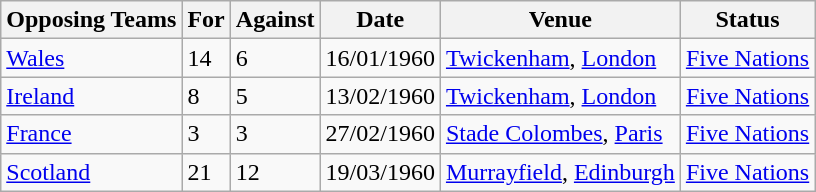<table class="wikitable">
<tr>
<th>Opposing Teams</th>
<th>For</th>
<th>Against</th>
<th>Date</th>
<th>Venue</th>
<th>Status</th>
</tr>
<tr>
<td><a href='#'>Wales</a></td>
<td>14</td>
<td>6</td>
<td>16/01/1960</td>
<td><a href='#'>Twickenham</a>, <a href='#'>London</a></td>
<td><a href='#'>Five Nations</a></td>
</tr>
<tr>
<td><a href='#'>Ireland</a></td>
<td>8</td>
<td>5</td>
<td>13/02/1960</td>
<td><a href='#'>Twickenham</a>, <a href='#'>London</a></td>
<td><a href='#'>Five Nations</a></td>
</tr>
<tr>
<td><a href='#'>France</a></td>
<td>3</td>
<td>3</td>
<td>27/02/1960</td>
<td><a href='#'>Stade Colombes</a>, <a href='#'>Paris</a></td>
<td><a href='#'>Five Nations</a></td>
</tr>
<tr>
<td><a href='#'>Scotland</a></td>
<td>21</td>
<td>12</td>
<td>19/03/1960</td>
<td><a href='#'>Murrayfield</a>, <a href='#'>Edinburgh</a></td>
<td><a href='#'>Five Nations</a></td>
</tr>
</table>
